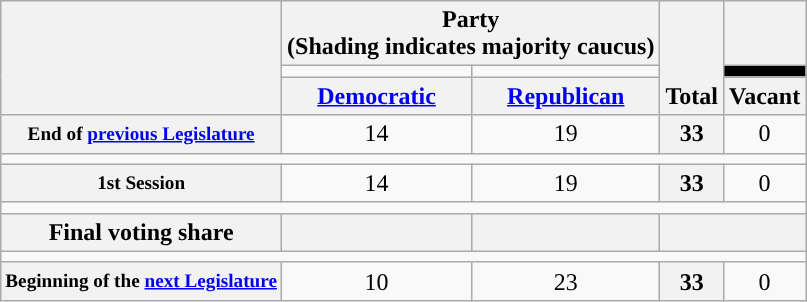<table class=wikitable style="text-align:center">
<tr style="vertical-align:bottom;">
<th rowspan=3></th>
<th colspan=2>Party <div>(Shading indicates majority caucus)</div></th>
<th rowspan=3>Total</th>
<th></th>
</tr>
<tr style="height:5px">
<td style="background-color:"></td>
<td style="background-color:"></td>
<td style="background:black;"></td>
</tr>
<tr>
<th><a href='#'>Democratic</a></th>
<th><a href='#'>Republican</a></th>
<th>Vacant</th>
</tr>
<tr>
<th style="font-size:80%;">End of <a href='#'>previous Legislature</a></th>
<td>14</td>
<td>19</td>
<th>33</th>
<td>0</td>
</tr>
<tr>
<td colspan=6></td>
</tr>
<tr>
<th style="font-size:80%;">1st Session</th>
<td>14</td>
<td>19</td>
<th>33</th>
<td>0</td>
</tr>
<tr>
<td colspan=6></td>
</tr>
<tr>
<th>Final voting share</th>
<th></th>
<th></th>
<th colspan=2></th>
</tr>
<tr>
<td colspan=6></td>
</tr>
<tr>
<th style="font-size:80%;">Beginning of the <a href='#'>next Legislature</a></th>
<td>10</td>
<td>23</td>
<th>33</th>
<td>0</td>
</tr>
</table>
